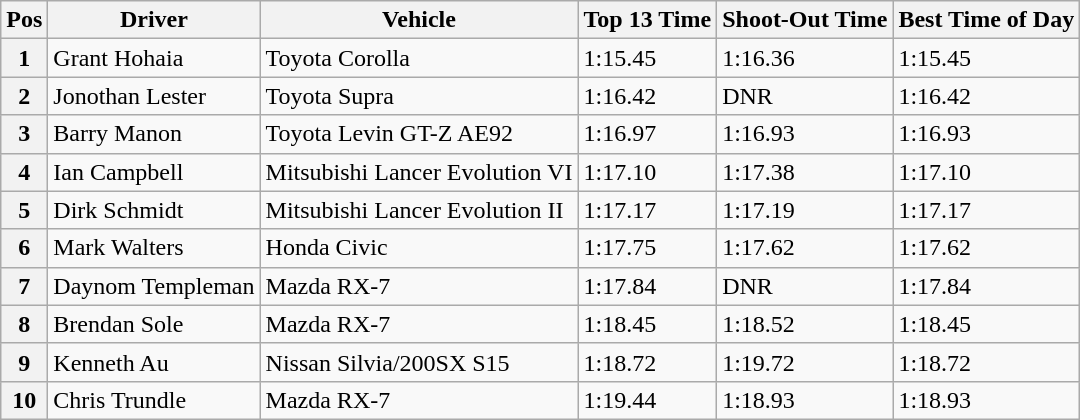<table class="wikitable" border="1">
<tr>
<th>Pos</th>
<th>Driver</th>
<th>Vehicle</th>
<th>Top 13 Time</th>
<th>Shoot-Out Time</th>
<th>Best Time of Day</th>
</tr>
<tr>
<th>1</th>
<td>Grant Hohaia</td>
<td>Toyota Corolla</td>
<td>1:15.45</td>
<td>1:16.36</td>
<td>1:15.45</td>
</tr>
<tr>
<th>2</th>
<td>Jonothan Lester</td>
<td>Toyota Supra</td>
<td>1:16.42</td>
<td>DNR</td>
<td>1:16.42</td>
</tr>
<tr>
<th>3</th>
<td>Barry Manon</td>
<td>Toyota Levin GT-Z AE92</td>
<td>1:16.97</td>
<td>1:16.93</td>
<td>1:16.93</td>
</tr>
<tr>
<th>4</th>
<td>Ian Campbell</td>
<td>Mitsubishi Lancer Evolution VI</td>
<td>1:17.10</td>
<td>1:17.38</td>
<td>1:17.10</td>
</tr>
<tr>
<th>5</th>
<td>Dirk Schmidt</td>
<td>Mitsubishi Lancer Evolution II</td>
<td>1:17.17</td>
<td>1:17.19</td>
<td>1:17.17</td>
</tr>
<tr>
<th>6</th>
<td>Mark Walters</td>
<td>Honda Civic</td>
<td>1:17.75</td>
<td>1:17.62</td>
<td>1:17.62</td>
</tr>
<tr>
<th>7</th>
<td>Daynom Templeman</td>
<td>Mazda RX-7</td>
<td>1:17.84</td>
<td>DNR</td>
<td>1:17.84</td>
</tr>
<tr>
<th>8</th>
<td>Brendan Sole</td>
<td>Mazda RX-7</td>
<td>1:18.45</td>
<td>1:18.52</td>
<td>1:18.45</td>
</tr>
<tr>
<th>9</th>
<td>Kenneth Au</td>
<td>Nissan Silvia/200SX S15</td>
<td>1:18.72</td>
<td>1:19.72</td>
<td>1:18.72</td>
</tr>
<tr>
<th>10</th>
<td>Chris Trundle</td>
<td>Mazda RX-7</td>
<td>1:19.44</td>
<td>1:18.93</td>
<td>1:18.93</td>
</tr>
</table>
